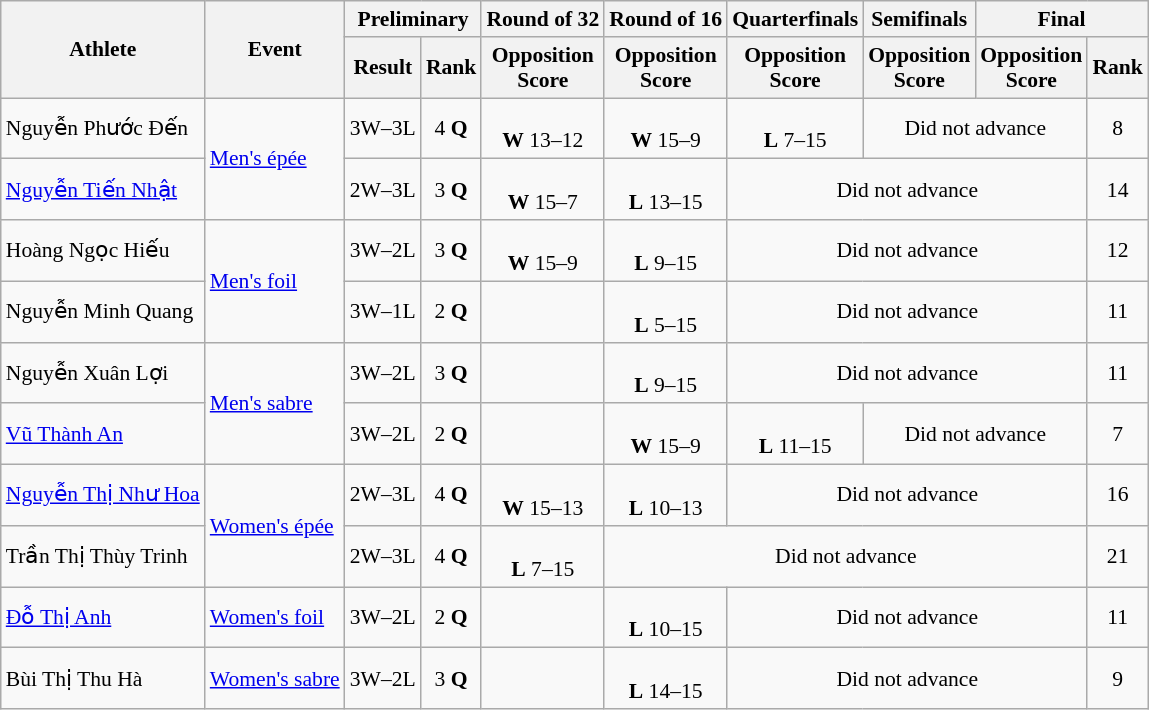<table class=wikitable style=font-size:90%;text-align:center>
<tr>
<th rowspan="2">Athlete</th>
<th rowspan="2">Event</th>
<th colspan="2">Preliminary</th>
<th>Round of 32</th>
<th>Round of 16</th>
<th>Quarterfinals</th>
<th>Semifinals</th>
<th colspan="2">Final</th>
</tr>
<tr>
<th>Result</th>
<th>Rank</th>
<th>Opposition<br>Score</th>
<th>Opposition<br>Score</th>
<th>Opposition<br>Score</th>
<th>Opposition<br>Score</th>
<th>Opposition<br>Score</th>
<th>Rank</th>
</tr>
<tr>
<td align=left>Nguyễn Phước Đến</td>
<td align=left rowspan=2><a href='#'>Men's épée</a></td>
<td>3W–3L</td>
<td>4 <strong>Q</strong></td>
<td><br><strong>W</strong> 13–12</td>
<td><br><strong>W</strong> 15–9</td>
<td><br><strong>L</strong> 7–15</td>
<td colspan=2>Did not advance</td>
<td>8</td>
</tr>
<tr>
<td align=left><a href='#'>Nguyễn Tiến Nhật</a></td>
<td>2W–3L</td>
<td>3 <strong>Q</strong></td>
<td><br><strong>W</strong> 15–7</td>
<td><br><strong>L</strong> 13–15</td>
<td colspan=3>Did not advance</td>
<td>14</td>
</tr>
<tr>
<td align=left>Hoàng Ngọc Hiếu</td>
<td align=left rowspan=2><a href='#'>Men's foil</a></td>
<td>3W–2L</td>
<td>3 <strong>Q</strong></td>
<td><br><strong>W</strong> 15–9</td>
<td><br><strong>L</strong> 9–15</td>
<td colspan=3>Did not advance</td>
<td>12</td>
</tr>
<tr>
<td align=left>Nguyễn Minh Quang</td>
<td>3W–1L</td>
<td>2 <strong>Q</strong></td>
<td></td>
<td><br><strong>L</strong> 5–15</td>
<td colspan=3>Did not advance</td>
<td>11</td>
</tr>
<tr>
<td align=left>Nguyễn Xuân Lợi</td>
<td align=left rowspan=2><a href='#'>Men's sabre</a></td>
<td>3W–2L</td>
<td>3 <strong>Q</strong></td>
<td></td>
<td><br><strong>L</strong> 9–15</td>
<td colspan=3>Did not advance</td>
<td>11</td>
</tr>
<tr>
<td align=left><a href='#'>Vũ Thành An</a></td>
<td>3W–2L</td>
<td>2 <strong>Q</strong></td>
<td></td>
<td><br><strong>W</strong> 15–9</td>
<td><br><strong>L</strong> 11–15</td>
<td colspan=2>Did not advance</td>
<td>7</td>
</tr>
<tr>
<td align=left><a href='#'>Nguyễn Thị Như Hoa</a></td>
<td align=left rowspan=2><a href='#'>Women's épée</a></td>
<td>2W–3L</td>
<td>4 <strong>Q</strong></td>
<td><br><strong>W</strong> 15–13</td>
<td><br><strong>L</strong> 10–13</td>
<td colspan=3>Did not advance</td>
<td>16</td>
</tr>
<tr>
<td align=left>Trần Thị Thùy Trinh</td>
<td>2W–3L</td>
<td>4 <strong>Q</strong></td>
<td><br><strong>L</strong> 7–15</td>
<td colspan=4>Did not advance</td>
<td>21</td>
</tr>
<tr>
<td align=left><a href='#'>Đỗ Thị Anh</a></td>
<td align=left><a href='#'>Women's foil</a></td>
<td>3W–2L</td>
<td>2 <strong>Q</strong></td>
<td></td>
<td><br><strong>L</strong> 10–15</td>
<td colspan=3>Did not advance</td>
<td>11</td>
</tr>
<tr>
<td align=left>Bùi Thị Thu Hà</td>
<td align=left><a href='#'>Women's sabre</a></td>
<td>3W–2L</td>
<td>3 <strong>Q</strong></td>
<td></td>
<td><br><strong>L</strong> 14–15</td>
<td colspan=3>Did not advance</td>
<td>9</td>
</tr>
</table>
